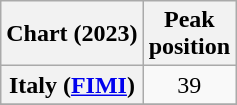<table class="wikitable sortable plainrowheaders" style="text-align:center;">
<tr>
<th>Chart (2023)</th>
<th>Peak<br>position</th>
</tr>
<tr>
<th scope="row">Italy (<a href='#'>FIMI</a>)</th>
<td>39</td>
</tr>
<tr>
</tr>
</table>
